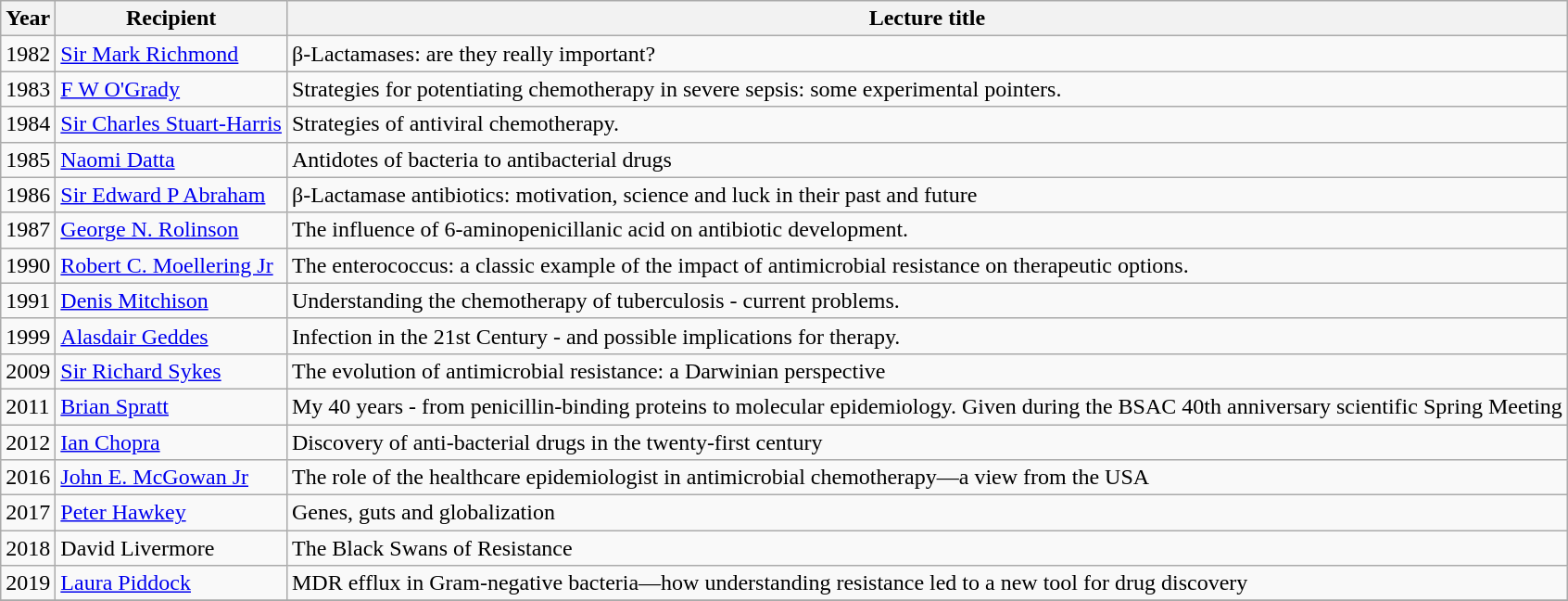<table class="wikitable">
<tr>
<th>Year</th>
<th>Recipient</th>
<th>Lecture title</th>
</tr>
<tr>
<td>1982</td>
<td><a href='#'>Sir Mark Richmond</a></td>
<td>β-Lactamases: are they really important?</td>
</tr>
<tr>
<td>1983</td>
<td><a href='#'>F W O'Grady</a></td>
<td>Strategies for potentiating chemotherapy in severe sepsis: some experimental pointers.</td>
</tr>
<tr>
<td>1984</td>
<td><a href='#'>Sir Charles Stuart-Harris</a></td>
<td>Strategies of antiviral chemotherapy.</td>
</tr>
<tr>
<td>1985</td>
<td><a href='#'>Naomi Datta</a></td>
<td>Antidotes of bacteria to antibacterial drugs</td>
</tr>
<tr>
<td>1986</td>
<td><a href='#'>Sir Edward P Abraham</a></td>
<td>β-Lactamase antibiotics: motivation, science and luck in their past and future</td>
</tr>
<tr>
<td>1987</td>
<td><a href='#'>George N. Rolinson</a></td>
<td>The influence of 6-aminopenicillanic acid on antibiotic development.</td>
</tr>
<tr>
<td>1990</td>
<td><a href='#'>Robert C. Moellering Jr</a></td>
<td>The enterococcus: a classic example of the impact of antimicrobial resistance on therapeutic options.</td>
</tr>
<tr>
<td>1991</td>
<td><a href='#'>Denis Mitchison</a></td>
<td>Understanding the chemotherapy of tuberculosis - current problems.</td>
</tr>
<tr>
<td>1999</td>
<td><a href='#'>Alasdair Geddes</a></td>
<td>Infection in the 21st Century - and possible implications for therapy.</td>
</tr>
<tr>
<td>2009</td>
<td><a href='#'>Sir Richard Sykes</a></td>
<td>The evolution of antimicrobial resistance: a Darwinian perspective</td>
</tr>
<tr>
<td>2011</td>
<td><a href='#'>Brian Spratt</a></td>
<td>My 40 years - from penicillin-binding proteins to molecular epidemiology. Given during the BSAC 40th anniversary scientific Spring Meeting</td>
</tr>
<tr>
<td>2012</td>
<td><a href='#'>Ian Chopra</a></td>
<td>Discovery of anti-bacterial drugs in the twenty-first century</td>
</tr>
<tr>
<td>2016</td>
<td><a href='#'>John E. McGowan Jr</a></td>
<td>The role of the healthcare epidemiologist in antimicrobial chemotherapy—a view from the USA</td>
</tr>
<tr>
<td>2017</td>
<td><a href='#'>Peter Hawkey</a></td>
<td>Genes, guts and globalization</td>
</tr>
<tr>
<td>2018</td>
<td>David Livermore</td>
<td>The Black Swans of Resistance</td>
</tr>
<tr>
<td>2019</td>
<td><a href='#'>Laura Piddock</a></td>
<td>MDR efflux in Gram-negative bacteria—how understanding resistance led to a new tool for drug discovery</td>
</tr>
<tr>
</tr>
</table>
